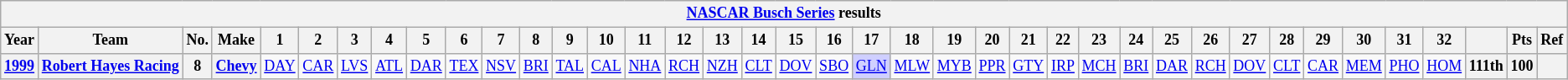<table class="wikitable" style="text-align:center; font-size:75%">
<tr>
<th colspan=42><a href='#'>NASCAR Busch Series</a> results</th>
</tr>
<tr>
<th>Year</th>
<th>Team</th>
<th>No.</th>
<th>Make</th>
<th>1</th>
<th>2</th>
<th>3</th>
<th>4</th>
<th>5</th>
<th>6</th>
<th>7</th>
<th>8</th>
<th>9</th>
<th>10</th>
<th>11</th>
<th>12</th>
<th>13</th>
<th>14</th>
<th>15</th>
<th>16</th>
<th>17</th>
<th>18</th>
<th>19</th>
<th>20</th>
<th>21</th>
<th>22</th>
<th>23</th>
<th>24</th>
<th>25</th>
<th>26</th>
<th>27</th>
<th>28</th>
<th>29</th>
<th>30</th>
<th>31</th>
<th>32</th>
<th></th>
<th>Pts</th>
<th>Ref</th>
</tr>
<tr>
<th><a href='#'>1999</a></th>
<th><a href='#'>Robert Hayes Racing</a></th>
<th>8</th>
<th><a href='#'>Chevy</a></th>
<td><a href='#'>DAY</a></td>
<td><a href='#'>CAR</a></td>
<td><a href='#'>LVS</a></td>
<td><a href='#'>ATL</a></td>
<td><a href='#'>DAR</a></td>
<td><a href='#'>TEX</a></td>
<td><a href='#'>NSV</a></td>
<td><a href='#'>BRI</a></td>
<td><a href='#'>TAL</a></td>
<td><a href='#'>CAL</a></td>
<td><a href='#'>NHA</a></td>
<td><a href='#'>RCH</a></td>
<td><a href='#'>NZH</a></td>
<td><a href='#'>CLT</a></td>
<td><a href='#'>DOV</a></td>
<td><a href='#'>SBO</a></td>
<td style="background:#CFCFFF;"><a href='#'>GLN</a><br></td>
<td><a href='#'>MLW</a></td>
<td><a href='#'>MYB</a></td>
<td><a href='#'>PPR</a></td>
<td><a href='#'>GTY</a></td>
<td><a href='#'>IRP</a></td>
<td><a href='#'>MCH</a></td>
<td><a href='#'>BRI</a></td>
<td><a href='#'>DAR</a></td>
<td><a href='#'>RCH</a></td>
<td><a href='#'>DOV</a></td>
<td><a href='#'>CLT</a></td>
<td><a href='#'>CAR</a></td>
<td><a href='#'>MEM</a></td>
<td><a href='#'>PHO</a></td>
<td><a href='#'>HOM</a></td>
<th>111th</th>
<th>100</th>
<th></th>
</tr>
</table>
